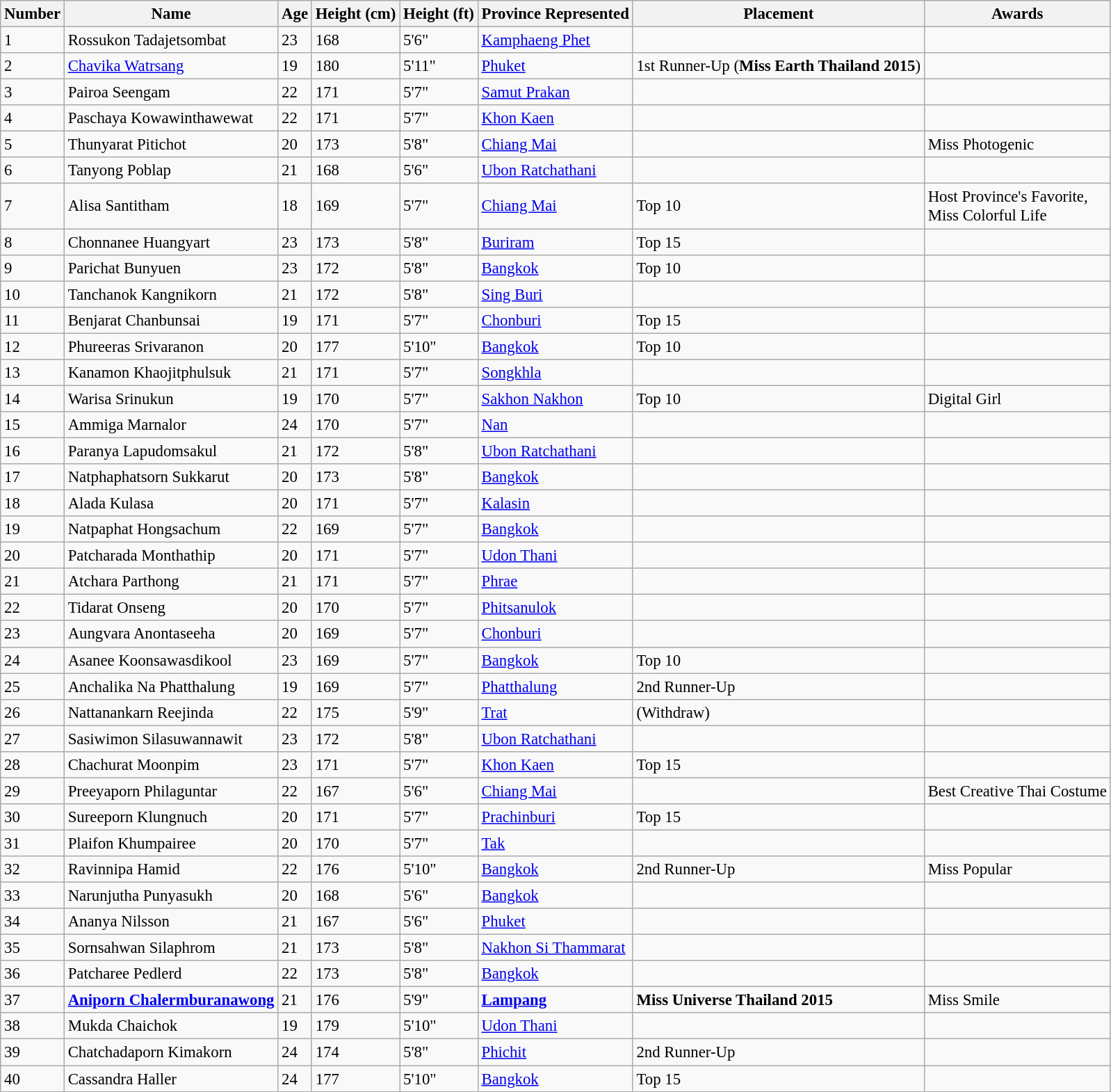<table class="wikitable sortable" style="font-size: 95%;">
<tr>
<th>Number</th>
<th>Name</th>
<th>Age</th>
<th>Height (cm)</th>
<th>Height (ft)</th>
<th>Province Represented</th>
<th>Placement</th>
<th>Awards</th>
</tr>
<tr>
<td>1</td>
<td>Rossukon Tadajetsombat</td>
<td>23</td>
<td>168</td>
<td>5'6"</td>
<td> <a href='#'>Kamphaeng Phet</a></td>
<td></td>
<td></td>
</tr>
<tr>
<td>2</td>
<td><a href='#'>Chavika Watrsang</a></td>
<td>19</td>
<td>180</td>
<td>5'11"</td>
<td><a href='#'>Phuket</a></td>
<td>1st Runner-Up (<strong>Miss Earth Thailand 2015</strong>)</td>
<td></td>
</tr>
<tr>
<td>3</td>
<td>Pairoa Seengam</td>
<td>22</td>
<td>171</td>
<td>5'7"</td>
<td><a href='#'>Samut Prakan</a></td>
<td></td>
<td></td>
</tr>
<tr>
<td>4</td>
<td>Paschaya Kowawinthawewat</td>
<td>22</td>
<td>171</td>
<td>5'7"</td>
<td><a href='#'>Khon Kaen</a></td>
<td></td>
<td></td>
</tr>
<tr>
<td>5</td>
<td>Thunyarat Pitichot</td>
<td>20</td>
<td>173</td>
<td>5'8"</td>
<td> <a href='#'>Chiang Mai</a></td>
<td></td>
<td>Miss Photogenic</td>
</tr>
<tr>
<td>6</td>
<td>Tanyong Poblap</td>
<td>21</td>
<td>168</td>
<td>5'6"</td>
<td><a href='#'>Ubon Ratchathani</a></td>
<td></td>
<td></td>
</tr>
<tr>
<td>7</td>
<td>Alisa Santitham</td>
<td>18</td>
<td>169</td>
<td>5'7"</td>
<td> <a href='#'>Chiang Mai</a></td>
<td>Top 10</td>
<td>Host Province's Favorite,<br>Miss Colorful Life</td>
</tr>
<tr>
<td>8</td>
<td>Chonnanee Huangyart</td>
<td>23</td>
<td>173</td>
<td>5'8"</td>
<td> <a href='#'>Buriram</a></td>
<td>Top 15</td>
<td></td>
</tr>
<tr>
<td>9</td>
<td>Parichat Bunyuen</td>
<td>23</td>
<td>172</td>
<td>5'8"</td>
<td><strong></strong> <a href='#'>Bangkok</a></td>
<td>Top 10</td>
<td></td>
</tr>
<tr>
<td>10</td>
<td>Tanchanok Kangnikorn</td>
<td>21</td>
<td>172</td>
<td>5'8"</td>
<td> <a href='#'>Sing Buri</a></td>
<td></td>
<td></td>
</tr>
<tr>
<td>11</td>
<td>Benjarat Chanbunsai</td>
<td>19</td>
<td>171</td>
<td>5'7"</td>
<td><a href='#'>Chonburi</a></td>
<td>Top 15</td>
<td></td>
</tr>
<tr>
<td>12</td>
<td>Phureeras Srivaranon</td>
<td>20</td>
<td>177</td>
<td>5'10"</td>
<td><strong></strong> <a href='#'>Bangkok</a></td>
<td>Top 10</td>
<td></td>
</tr>
<tr>
<td>13</td>
<td>Kanamon Khaojitphulsuk</td>
<td>21</td>
<td>171</td>
<td>5'7"</td>
<td><a href='#'>Songkhla</a></td>
<td></td>
<td></td>
</tr>
<tr>
<td>14</td>
<td>Warisa Srinukun</td>
<td>19</td>
<td>170</td>
<td>5'7"</td>
<td><a href='#'>Sakhon Nakhon</a></td>
<td>Top 10</td>
<td>Digital Girl</td>
</tr>
<tr>
<td>15</td>
<td>Ammiga Marnalor</td>
<td>24</td>
<td>170</td>
<td>5'7"</td>
<td> <a href='#'>Nan</a></td>
<td></td>
<td></td>
</tr>
<tr>
<td>16</td>
<td>Paranya Lapudomsakul</td>
<td>21</td>
<td>172</td>
<td>5'8"</td>
<td><a href='#'>Ubon Ratchathani</a></td>
<td></td>
<td></td>
</tr>
<tr>
<td>17</td>
<td>Natphaphatsorn Sukkarut</td>
<td>20</td>
<td>173</td>
<td>5'8"</td>
<td><strong></strong> <a href='#'>Bangkok</a></td>
<td></td>
<td></td>
</tr>
<tr>
<td>18</td>
<td>Alada Kulasa</td>
<td>20</td>
<td>171</td>
<td>5'7"</td>
<td><a href='#'>Kalasin</a></td>
<td></td>
<td></td>
</tr>
<tr>
<td>19</td>
<td>Natpaphat Hongsachum</td>
<td>22</td>
<td>169</td>
<td>5'7"</td>
<td><strong></strong> <a href='#'>Bangkok</a></td>
<td></td>
<td></td>
</tr>
<tr>
<td>20</td>
<td>Patcharada Monthathip</td>
<td>20</td>
<td>171</td>
<td>5'7"</td>
<td> <a href='#'>Udon Thani</a></td>
<td></td>
<td></td>
</tr>
<tr>
<td>21</td>
<td>Atchara Parthong</td>
<td>21</td>
<td>171</td>
<td>5'7"</td>
<td><a href='#'>Phrae</a></td>
<td></td>
<td></td>
</tr>
<tr>
<td>22</td>
<td>Tidarat Onseng</td>
<td>20</td>
<td>170</td>
<td>5'7"</td>
<td><a href='#'>Phitsanulok</a></td>
<td></td>
<td></td>
</tr>
<tr>
<td>23</td>
<td>Aungvara Anontaseeha</td>
<td>20</td>
<td>169</td>
<td>5'7"</td>
<td><a href='#'>Chonburi</a></td>
<td></td>
<td></td>
</tr>
<tr>
<td>24</td>
<td>Asanee Koonsawasdikool</td>
<td>23</td>
<td>169</td>
<td>5'7"</td>
<td><strong></strong> <a href='#'>Bangkok</a></td>
<td>Top 10</td>
<td></td>
</tr>
<tr>
<td>25</td>
<td>Anchalika Na Phatthalung</td>
<td>19</td>
<td>169</td>
<td>5'7"</td>
<td> <a href='#'>Phatthalung</a></td>
<td>2nd Runner-Up</td>
<td></td>
</tr>
<tr>
<td>26</td>
<td>Nattanankarn Reejinda</td>
<td>22</td>
<td>175</td>
<td>5'9"</td>
<td> <a href='#'>Trat</a></td>
<td>(Withdraw)</td>
<td></td>
</tr>
<tr>
<td>27</td>
<td>Sasiwimon Silasuwannawit</td>
<td>23</td>
<td>172</td>
<td>5'8"</td>
<td><a href='#'>Ubon Ratchathani</a></td>
<td></td>
<td></td>
</tr>
<tr>
<td>28</td>
<td>Chachurat Moonpim</td>
<td>23</td>
<td>171</td>
<td>5'7"</td>
<td><a href='#'>Khon Kaen</a></td>
<td>Top 15</td>
<td></td>
</tr>
<tr>
<td>29</td>
<td>Preeyaporn Philaguntar</td>
<td>22</td>
<td>167</td>
<td>5'6"</td>
<td> <a href='#'>Chiang Mai</a></td>
<td></td>
<td>Best Creative Thai Costume</td>
</tr>
<tr>
<td>30</td>
<td>Sureeporn Klungnuch</td>
<td>20</td>
<td>171</td>
<td>5'7"</td>
<td> <a href='#'>Prachinburi</a></td>
<td>Top 15</td>
<td></td>
</tr>
<tr>
<td>31</td>
<td>Plaifon Khumpairee</td>
<td>20</td>
<td>170</td>
<td>5'7"</td>
<td> <a href='#'>Tak</a></td>
<td></td>
<td></td>
</tr>
<tr>
<td>32</td>
<td>Ravinnipa Hamid</td>
<td>22</td>
<td>176</td>
<td>5'10"</td>
<td><strong></strong> <a href='#'>Bangkok</a></td>
<td>2nd Runner-Up</td>
<td>Miss Popular</td>
</tr>
<tr>
<td>33</td>
<td>Narunjutha Punyasukh</td>
<td>20</td>
<td>168</td>
<td>5'6"</td>
<td><strong></strong> <a href='#'>Bangkok</a></td>
<td></td>
<td></td>
</tr>
<tr>
<td>34</td>
<td>Ananya Nilsson</td>
<td>21</td>
<td>167</td>
<td>5'6"</td>
<td><a href='#'>Phuket</a></td>
<td></td>
<td></td>
</tr>
<tr>
<td>35</td>
<td>Sornsahwan Silaphrom</td>
<td>21</td>
<td>173</td>
<td>5'8"</td>
<td> <a href='#'>Nakhon Si Thammarat</a></td>
<td></td>
<td></td>
</tr>
<tr>
<td>36</td>
<td>Patcharee Pedlerd</td>
<td>22</td>
<td>173</td>
<td>5'8"</td>
<td><strong></strong> <a href='#'>Bangkok</a></td>
<td></td>
<td></td>
</tr>
<tr>
<td>37</td>
<td><strong><a href='#'>Aniporn Chalermburanawong</a></strong></td>
<td>21</td>
<td>176</td>
<td>5'9"</td>
<td><strong><a href='#'>Lampang</a></strong></td>
<td><strong>Miss Universe Thailand 2015</strong></td>
<td>Miss Smile</td>
</tr>
<tr>
<td>38</td>
<td>Mukda Chaichok</td>
<td>19</td>
<td>179</td>
<td>5'10"</td>
<td> <a href='#'>Udon Thani</a></td>
<td></td>
<td></td>
</tr>
<tr>
<td>39</td>
<td>Chatchadaporn Kimakorn</td>
<td>24</td>
<td>174</td>
<td>5'8"</td>
<td> <a href='#'>Phichit</a></td>
<td>2nd Runner-Up</td>
<td></td>
</tr>
<tr>
<td>40</td>
<td>Cassandra Haller</td>
<td>24</td>
<td>177</td>
<td>5'10"</td>
<td><strong></strong> <a href='#'>Bangkok</a></td>
<td>Top 15</td>
<td></td>
</tr>
</table>
